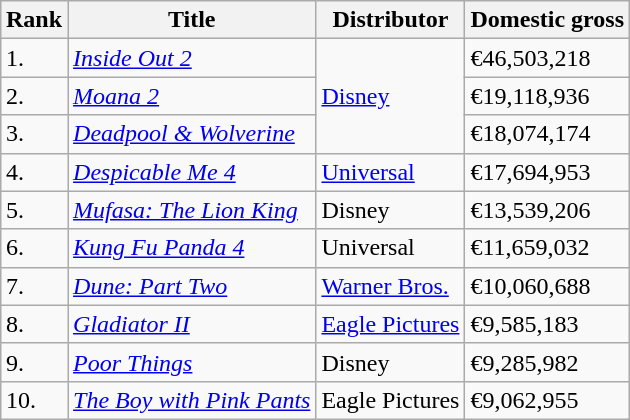<table class="wikitable sortable" style="margin:auto; margin:auto;">
<tr>
<th>Rank</th>
<th>Title</th>
<th>Distributor</th>
<th>Domestic gross</th>
</tr>
<tr>
<td>1.</td>
<td><em><a href='#'>Inside Out 2</a></em></td>
<td rowspan="3"><a href='#'>Disney</a></td>
<td>€46,503,218</td>
</tr>
<tr>
<td>2.</td>
<td><em><a href='#'>Moana 2</a></em></td>
<td>€19,118,936</td>
</tr>
<tr>
<td>3.</td>
<td><em><a href='#'>Deadpool & Wolverine</a></em></td>
<td>€18,074,174</td>
</tr>
<tr>
<td>4.</td>
<td><em><a href='#'>Despicable Me 4</a></em></td>
<td><a href='#'>Universal</a></td>
<td>€17,694,953</td>
</tr>
<tr>
<td>5.</td>
<td><em><a href='#'>Mufasa: The Lion King</a></em></td>
<td>Disney</td>
<td>€13,539,206</td>
</tr>
<tr>
<td>6.</td>
<td><em><a href='#'>Kung Fu Panda 4</a></em></td>
<td>Universal</td>
<td>€11,659,032</td>
</tr>
<tr>
<td>7.</td>
<td><em><a href='#'>Dune: Part Two</a></em></td>
<td><a href='#'>Warner Bros.</a></td>
<td>€10,060,688</td>
</tr>
<tr>
<td>8.</td>
<td><em><a href='#'>Gladiator II</a></em></td>
<td><a href='#'>Eagle Pictures</a></td>
<td>€9,585,183</td>
</tr>
<tr>
<td>9.</td>
<td><em><a href='#'>Poor Things</a></em></td>
<td>Disney</td>
<td>€9,285,982</td>
</tr>
<tr>
<td>10.</td>
<td><em><a href='#'>The Boy with Pink Pants</a></em></td>
<td>Eagle Pictures</td>
<td>€9,062,955</td>
</tr>
</table>
